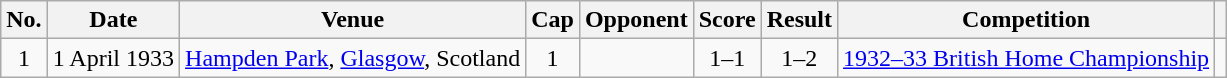<table class="wikitable sortable">
<tr>
<th scope="col">No.</th>
<th scope="col">Date</th>
<th scope="col">Venue</th>
<th scope="col">Cap</th>
<th scope="col">Opponent</th>
<th scope="col">Score</th>
<th scope="col">Result</th>
<th scope="col">Competition</th>
<th scope="col" class="unsortable"></th>
</tr>
<tr>
<td style="text-align: center;">1</td>
<td>1 April 1933</td>
<td><a href='#'>Hampden Park</a>, <a href='#'>Glasgow</a>, Scotland</td>
<td style="text-align: center;">1</td>
<td></td>
<td style="text-align: center;">1–1</td>
<td style="text-align: center;">1–2</td>
<td><a href='#'>1932–33 British Home Championship</a></td>
<td style="text-align: center;"></td>
</tr>
</table>
